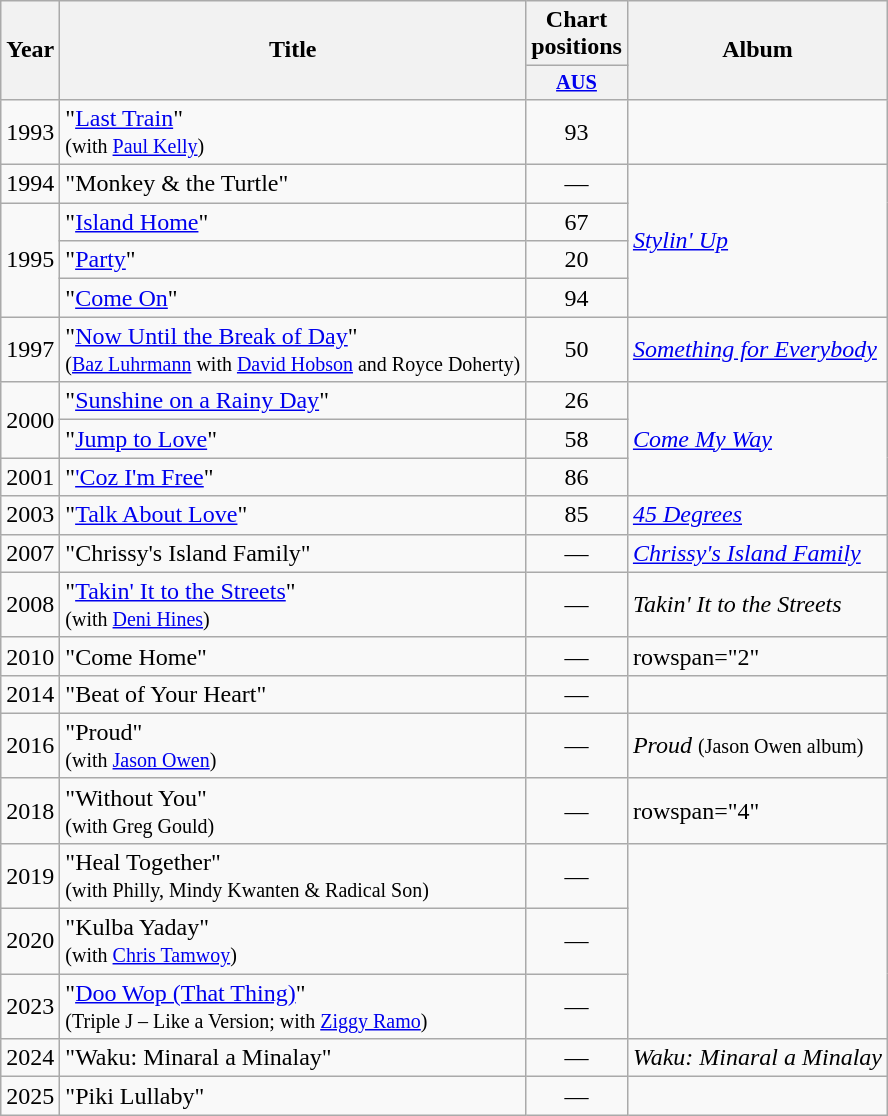<table class="wikitable">
<tr>
<th scope="col" rowspan="2">Year</th>
<th scope="col" rowspan="2">Title</th>
<th scope="col">Chart positions</th>
<th scope="col" rowspan="2">Album</th>
</tr>
<tr>
<th scope="col" style="width:3em;font-size:85%"><a href='#'>AUS</a><br></th>
</tr>
<tr>
<td>1993</td>
<td align="left">"<a href='#'>Last Train</a>"<br><small>(with <a href='#'>Paul Kelly</a>)</small></td>
<td style="text-align:center;">93</td>
<td></td>
</tr>
<tr>
<td>1994</td>
<td align="left">"Monkey & the Turtle"</td>
<td style="text-align:center;">—</td>
<td rowspan="4"><em><a href='#'>Stylin' Up</a></em></td>
</tr>
<tr>
<td rowspan="3">1995</td>
<td align="left">"<a href='#'>Island Home</a>"</td>
<td style="text-align:center;">67</td>
</tr>
<tr>
<td align="left">"<a href='#'>Party</a>"</td>
<td style="text-align:center;">20</td>
</tr>
<tr>
<td align="left">"<a href='#'>Come On</a>"</td>
<td style="text-align:center;">94</td>
</tr>
<tr>
<td>1997</td>
<td align="left">"<a href='#'>Now Until the Break of Day</a>"<br><small>(<a href='#'>Baz Luhrmann</a> with <a href='#'>David Hobson</a> and Royce Doherty)</small></td>
<td style="text-align:center;">50</td>
<td><em><a href='#'>Something for Everybody</a></em></td>
</tr>
<tr>
<td rowspan="2">2000</td>
<td align="left">"<a href='#'>Sunshine on a Rainy Day</a>"</td>
<td style="text-align:center;">26</td>
<td rowspan="3"><em><a href='#'>Come My Way</a></em></td>
</tr>
<tr>
<td align="left">"<a href='#'>Jump to Love</a>"</td>
<td style="text-align:center;">58</td>
</tr>
<tr>
<td>2001</td>
<td align="left">"<a href='#'>'Coz I'm Free</a>"</td>
<td style="text-align:center;">86</td>
</tr>
<tr>
<td>2003</td>
<td align="left">"<a href='#'>Talk About Love</a>"</td>
<td style="text-align:center;">85</td>
<td><em><a href='#'>45 Degrees</a></em></td>
</tr>
<tr>
<td>2007</td>
<td align="left">"Chrissy's Island Family"</td>
<td style="text-align:center;">—</td>
<td><em><a href='#'>Chrissy's Island Family</a></em></td>
</tr>
<tr>
<td>2008</td>
<td align="left">"<a href='#'>Takin' It to the Streets</a>"<br><small>(with <a href='#'>Deni Hines</a>)</small></td>
<td style="text-align:center;">—</td>
<td><em> Takin' It to the Streets</em></td>
</tr>
<tr>
<td>2010</td>
<td align="left">"Come Home"</td>
<td style="text-align:center;">—</td>
<td>rowspan="2" </td>
</tr>
<tr>
<td>2014</td>
<td align="left">"Beat of Your Heart"</td>
<td style="text-align:center;">—</td>
</tr>
<tr>
<td>2016</td>
<td align="left">"Proud"<br><small>(with <a href='#'>Jason Owen</a>)</small></td>
<td style="text-align:center;">—</td>
<td><em>Proud</em> <small> (Jason Owen album)</small></td>
</tr>
<tr>
<td>2018</td>
<td align="left">"Without You"<br><small>(with Greg Gould)</small></td>
<td style="text-align:center;">—</td>
<td>rowspan="4" </td>
</tr>
<tr>
<td>2019</td>
<td align="left">"Heal Together"<br><small>(with Philly, Mindy Kwanten & Radical Son)</small></td>
<td style="text-align:center;">—</td>
</tr>
<tr>
<td>2020</td>
<td align="left">"Kulba Yaday"<br><small>(with <a href='#'>Chris Tamwoy</a>)</small></td>
<td style="text-align:center;">—</td>
</tr>
<tr>
<td>2023</td>
<td align="left">"<a href='#'>Doo Wop (That Thing)</a>"<br><small>(Triple J – Like a Version; with <a href='#'>Ziggy Ramo</a>)</small></td>
<td style="text-align:center;">—</td>
</tr>
<tr>
<td>2024</td>
<td align="left">"Waku: Minaral a Minalay"</td>
<td style="text-align:center;">—</td>
<td><em>Waku: Minaral a Minalay</em></td>
</tr>
<tr>
<td>2025</td>
<td align="left">"Piki Lullaby"</td>
<td style="text-align:center;">—</td>
<td></td>
</tr>
</table>
